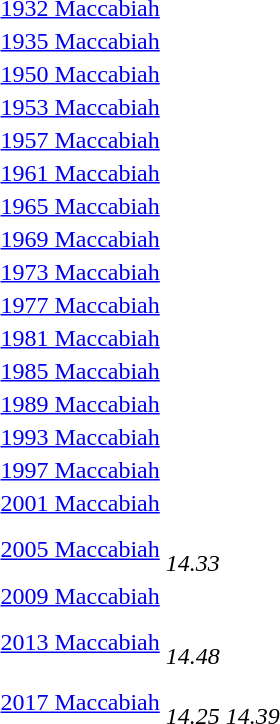<table>
<tr valign="top">
<td><a href='#'>1932 Maccabiah</a></td>
<td></td>
<td></td>
<td></td>
</tr>
<tr>
<td><a href='#'>1935 Maccabiah</a></td>
<td></td>
<td></td>
<td></td>
</tr>
<tr>
<td><a href='#'>1950 Maccabiah</a></td>
<td></td>
<td></td>
<td></td>
</tr>
<tr>
<td><a href='#'>1953 Maccabiah</a></td>
<td></td>
<td></td>
<td></td>
</tr>
<tr>
<td><a href='#'>1957 Maccabiah</a></td>
<td></td>
<td></td>
<td></td>
</tr>
<tr>
<td><a href='#'>1961 Maccabiah</a></td>
<td></td>
<td></td>
<td></td>
</tr>
<tr>
<td><a href='#'>1965 Maccabiah</a></td>
<td></td>
<td></td>
<td></td>
</tr>
<tr>
<td><a href='#'>1969 Maccabiah</a></td>
<td></td>
<td></td>
<td></td>
</tr>
<tr>
<td><a href='#'>1973 Maccabiah</a></td>
<td></td>
<td></td>
<td></td>
</tr>
<tr>
<td><a href='#'>1977 Maccabiah</a></td>
<td></td>
<td></td>
<td></td>
</tr>
<tr>
<td><a href='#'>1981 Maccabiah</a></td>
<td></td>
<td></td>
<td></td>
</tr>
<tr>
<td><a href='#'>1985 Maccabiah</a></td>
<td></td>
<td></td>
<td></td>
</tr>
<tr>
<td><a href='#'>1989 Maccabiah</a></td>
<td></td>
<td></td>
<td></td>
</tr>
<tr>
<td><a href='#'>1993 Maccabiah</a></td>
<td></td>
<td></td>
<td></td>
</tr>
<tr>
<td><a href='#'>1997 Maccabiah</a></td>
<td></td>
<td></td>
<td></td>
</tr>
<tr>
<td><a href='#'>2001 Maccabiah</a></td>
<td></td>
<td></td>
<td></td>
</tr>
<tr>
<td><a href='#'>2005 Maccabiah</a></td>
<td><br><em>14.33 </em></td>
<td></td>
<td></td>
</tr>
<tr>
<td><a href='#'>2009 Maccabiah</a></td>
<td></td>
<td></td>
<td></td>
</tr>
<tr>
<td><a href='#'>2013 Maccabiah</a></td>
<td><br><em>14.48</em></td>
<td></td>
<td></td>
</tr>
<tr>
<td><a href='#'>2017 Maccabiah</a></td>
<td><br><em>14.25 </em></td>
<td><br><em>14.39</em></td>
<td></td>
</tr>
</table>
